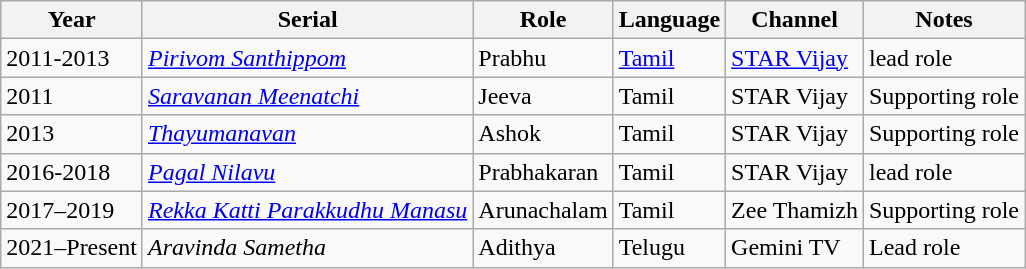<table class="wikitable sortable">
<tr>
<th>Year</th>
<th>Serial</th>
<th>Role</th>
<th>Language</th>
<th>Channel</th>
<th>Notes</th>
</tr>
<tr>
<td>2011-2013</td>
<td><em><a href='#'>Pirivom Santhippom</a></em></td>
<td>Prabhu</td>
<td><a href='#'>Tamil</a></td>
<td><a href='#'>STAR Vijay</a></td>
<td>lead role</td>
</tr>
<tr>
<td>2011</td>
<td><em><a href='#'>Saravanan Meenatchi</a></em></td>
<td>Jeeva</td>
<td>Tamil</td>
<td>STAR Vijay</td>
<td>Supporting role</td>
</tr>
<tr>
<td>2013</td>
<td><em><a href='#'>Thayumanavan</a></em></td>
<td>Ashok</td>
<td>Tamil</td>
<td>STAR Vijay</td>
<td>Supporting role</td>
</tr>
<tr>
<td>2016-2018</td>
<td><em><a href='#'>Pagal Nilavu</a></em></td>
<td>Prabhakaran</td>
<td>Tamil</td>
<td>STAR Vijay</td>
<td>lead role</td>
</tr>
<tr>
<td>2017–2019</td>
<td><em><a href='#'>Rekka Katti Parakkudhu Manasu</a></em></td>
<td>Arunachalam</td>
<td>Tamil</td>
<td>Zee Thamizh</td>
<td>Supporting role</td>
</tr>
<tr>
<td>2021–Present</td>
<td><em>Aravinda Sametha</em></td>
<td>Adithya</td>
<td>Telugu</td>
<td>Gemini TV</td>
<td>Lead role</td>
</tr>
</table>
